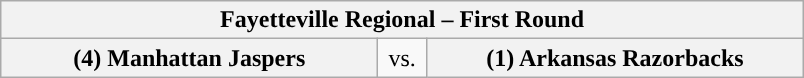<table class="wikitable">
<tr>
<th style="width: 513px;" colspan=3>Fayetteville Regional – First Round</th>
</tr>
<tr>
<th style="width: 244px; ">(4) Manhattan Jaspers</th>
<td style="width: 25px; text-align:center">vs.</td>
<th style="width: 244px; ">(1) Arkansas Razorbacks</th>
</tr>
</table>
